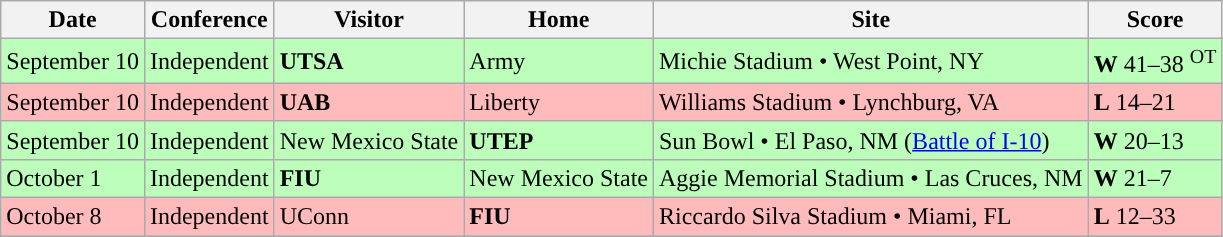<table class="wikitable">
<tr>
<th>Date</th>
<th>Conference</th>
<th>Visitor</th>
<th>Home</th>
<th>Site</th>
<th>Score</th>
</tr>
<tr style="background:#bfb;">
<td>September 10</td>
<td>Independent</td>
<td><strong>UTSA</strong></td>
<td>Army</td>
<td>Michie Stadium • West Point, NY</td>
<td><strong>W</strong> 41–38 <sup>OT</sup></td>
</tr>
<tr style="background:#fbb;">
<td>September 10</td>
<td>Independent</td>
<td><strong>UAB</strong></td>
<td>Liberty</td>
<td>Williams Stadium • Lynchburg, VA</td>
<td><strong>L</strong> 14–21</td>
</tr>
<tr style="background:#bfb;">
<td>September 10</td>
<td>Independent</td>
<td>New Mexico State</td>
<td><strong>UTEP</strong></td>
<td>Sun Bowl • El Paso, NM (<a href='#'>Battle of I-10</a>)</td>
<td><strong>W</strong> 20–13</td>
</tr>
<tr style="background:#bfb;">
<td>October 1</td>
<td>Independent</td>
<td><strong>FIU</strong></td>
<td>New Mexico State</td>
<td>Aggie Memorial Stadium • Las Cruces, NM</td>
<td><strong>W</strong> 21–7</td>
</tr>
<tr style="background:#fbb;">
<td>October 8</td>
<td>Independent</td>
<td>UConn</td>
<td><strong>FIU</strong></td>
<td>Riccardo Silva Stadium • Miami, FL</td>
<td><strong>L</strong> 12–33</td>
</tr>
<tr>
</tr>
</table>
